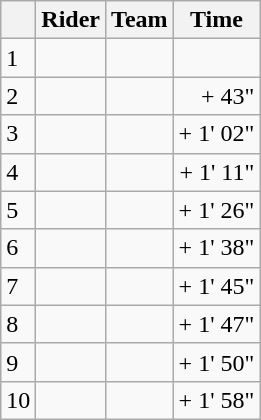<table class="wikitable">
<tr>
<th></th>
<th>Rider</th>
<th>Team</th>
<th>Time</th>
</tr>
<tr>
<td>1</td>
<td> </td>
<td></td>
<td align="right"></td>
</tr>
<tr>
<td>2</td>
<td></td>
<td></td>
<td align="right">+ 43"</td>
</tr>
<tr>
<td>3</td>
<td></td>
<td></td>
<td align="right">+ 1' 02"</td>
</tr>
<tr>
<td>4</td>
<td></td>
<td></td>
<td align="right">+ 1' 11"</td>
</tr>
<tr>
<td>5</td>
<td></td>
<td></td>
<td align="right">+ 1' 26"</td>
</tr>
<tr>
<td>6</td>
<td></td>
<td></td>
<td align="right">+ 1' 38"</td>
</tr>
<tr>
<td>7</td>
<td></td>
<td></td>
<td align="right">+ 1' 45"</td>
</tr>
<tr>
<td>8</td>
<td></td>
<td></td>
<td align="right">+ 1' 47"</td>
</tr>
<tr>
<td>9</td>
<td></td>
<td></td>
<td align="right">+ 1' 50"</td>
</tr>
<tr>
<td>10</td>
<td></td>
<td></td>
<td align="right">+ 1' 58"</td>
</tr>
</table>
